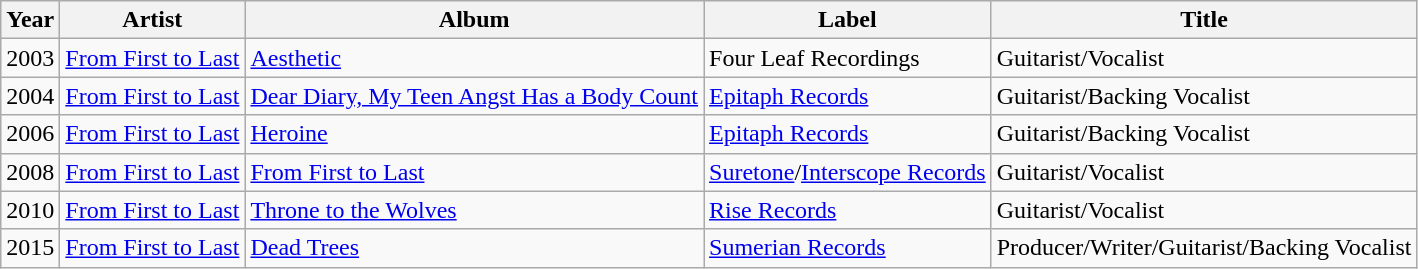<table class="wikitable sortable">
<tr>
<th>Year</th>
<th>Artist</th>
<th>Album</th>
<th>Label</th>
<th>Title</th>
</tr>
<tr>
<td>2003</td>
<td><a href='#'>From First to Last</a></td>
<td><a href='#'>Aesthetic</a></td>
<td>Four Leaf Recordings</td>
<td>Guitarist/Vocalist</td>
</tr>
<tr>
<td>2004</td>
<td><a href='#'>From First to Last</a></td>
<td><a href='#'>Dear Diary, My Teen Angst Has a Body Count</a></td>
<td><a href='#'>Epitaph Records</a></td>
<td>Guitarist/Backing Vocalist</td>
</tr>
<tr>
<td>2006</td>
<td><a href='#'>From First to Last</a></td>
<td><a href='#'>Heroine</a></td>
<td><a href='#'>Epitaph Records</a></td>
<td>Guitarist/Backing Vocalist</td>
</tr>
<tr>
<td>2008</td>
<td><a href='#'>From First to Last</a></td>
<td><a href='#'>From First to Last</a></td>
<td><a href='#'>Suretone</a>/<a href='#'>Interscope Records</a></td>
<td>Guitarist/Vocalist</td>
</tr>
<tr>
<td>2010</td>
<td><a href='#'>From First to Last</a></td>
<td><a href='#'>Throne to the Wolves</a></td>
<td><a href='#'>Rise Records</a></td>
<td>Guitarist/Vocalist</td>
</tr>
<tr>
<td>2015</td>
<td><a href='#'>From First to Last</a></td>
<td><a href='#'>Dead Trees</a></td>
<td><a href='#'>Sumerian Records</a></td>
<td>Producer/Writer/Guitarist/Backing Vocalist</td>
</tr>
</table>
